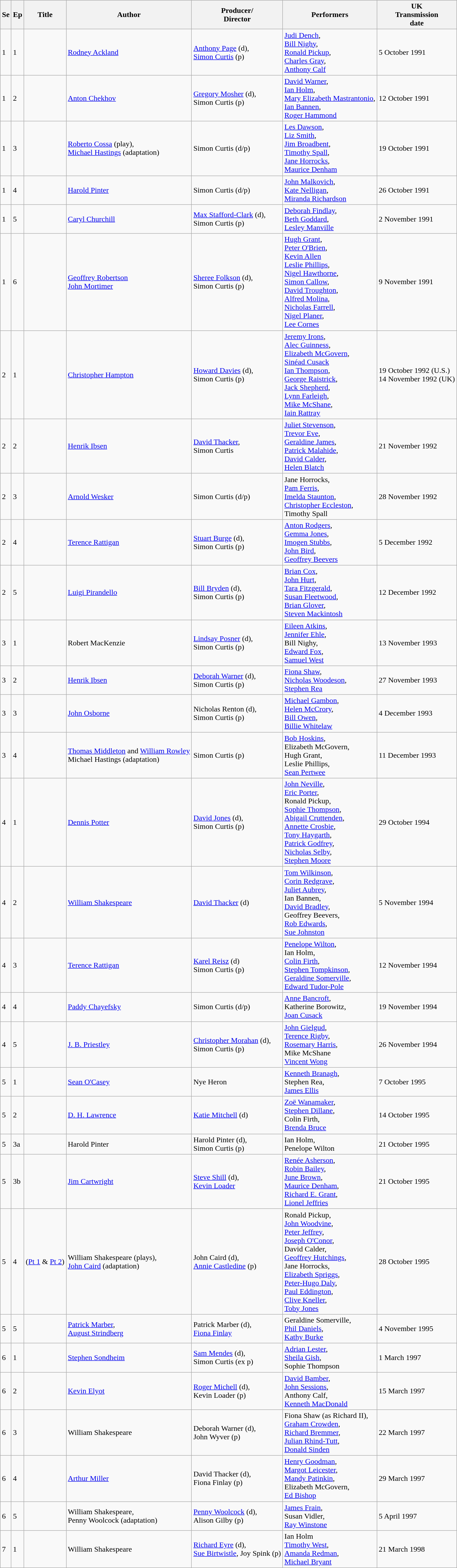<table class="wikitable" style="text-align:left;">
<tr>
<th>Se</th>
<th>Ep</th>
<th>Title</th>
<th>Author</th>
<th>Producer/<br>Director</th>
<th>Performers</th>
<th>UK<br>Transmission<br>date</th>
</tr>
<tr>
<td>1</td>
<td>1</td>
<td><em></em></td>
<td><a href='#'>Rodney Ackland</a></td>
<td><a href='#'>Anthony Page</a> (d),<br><a href='#'>Simon Curtis</a> (p)</td>
<td><a href='#'>Judi Dench</a>,<br><a href='#'>Bill Nighy</a>,<br><a href='#'>Ronald Pickup</a>,<br><a href='#'>Charles Gray</a>,<br><a href='#'>Anthony Calf</a></td>
<td>5 October 1991</td>
</tr>
<tr>
<td>1</td>
<td>2</td>
<td><em></em></td>
<td><a href='#'>Anton Chekhov</a></td>
<td><a href='#'>Gregory Mosher</a> (d),<br>Simon Curtis (p)</td>
<td><a href='#'>David Warner</a>,<br><a href='#'>Ian Holm</a>,<br><a href='#'>Mary Elizabeth Mastrantonio</a>,<br><a href='#'>Ian Bannen</a>,<br><a href='#'>Roger Hammond</a></td>
<td>12 October 1991</td>
</tr>
<tr>
<td>1</td>
<td>3</td>
<td><em></em></td>
<td><a href='#'>Roberto Cossa</a> (play),<br><a href='#'>Michael Hastings</a> (adaptation)</td>
<td>Simon Curtis (d/p)</td>
<td><a href='#'>Les Dawson</a>,<br><a href='#'>Liz Smith</a>,<br><a href='#'>Jim Broadbent</a>,<br><a href='#'>Timothy Spall</a>,<br><a href='#'>Jane Horrocks</a>,<br><a href='#'>Maurice Denham</a></td>
<td>19 October 1991</td>
</tr>
<tr>
<td>1</td>
<td>4</td>
<td><em></em></td>
<td><a href='#'>Harold Pinter</a></td>
<td>Simon Curtis (d/p)</td>
<td><a href='#'>John Malkovich</a>,<br><a href='#'>Kate Nelligan</a>,<br><a href='#'>Miranda Richardson</a></td>
<td>26 October 1991</td>
</tr>
<tr>
<td>1</td>
<td>5</td>
<td><em></em></td>
<td><a href='#'>Caryl Churchill</a></td>
<td><a href='#'>Max Stafford-Clark</a> (d),<br>Simon Curtis (p)</td>
<td><a href='#'>Deborah Findlay</a>,<br><a href='#'>Beth Goddard</a>,<br><a href='#'>Lesley Manville</a></td>
<td>2 November 1991</td>
</tr>
<tr>
<td>1</td>
<td>6</td>
<td><em></em></td>
<td><a href='#'>Geoffrey Robertson</a><br><a href='#'>John Mortimer</a></td>
<td><a href='#'>Sheree Folkson</a> (d),<br>Simon Curtis (p)</td>
<td><a href='#'>Hugh Grant</a>,<br><a href='#'>Peter O'Brien</a>,<br><a href='#'>Kevin Allen</a><br><a href='#'>Leslie Phillips</a>,<br><a href='#'>Nigel Hawthorne</a>,<br><a href='#'>Simon Callow</a>,<br><a href='#'>David Troughton</a>,<br><a href='#'>Alfred Molina</a>,<br><a href='#'>Nicholas Farrell</a>,<br><a href='#'>Nigel Planer</a>,<br><a href='#'>Lee Cornes</a></td>
<td>9 November 1991</td>
</tr>
<tr>
<td>2</td>
<td>1</td>
<td><em></em></td>
<td><a href='#'>Christopher Hampton</a></td>
<td><a href='#'>Howard Davies</a> (d),<br>Simon Curtis (p)</td>
<td><a href='#'>Jeremy Irons</a>,<br><a href='#'>Alec Guinness</a>,<br><a href='#'>Elizabeth McGovern</a>,<br><a href='#'>Sinéad Cusack</a><br><a href='#'>Ian Thompson</a>,<br><a href='#'>George Raistrick</a>,<br><a href='#'>Jack Shepherd</a>,<br><a href='#'>Lynn Farleigh</a>,<br><a href='#'>Mike McShane</a>,<br><a href='#'>Iain Rattray</a></td>
<td>19 October 1992 (U.S.)<br>14 November 1992 (UK)</td>
</tr>
<tr>
<td>2</td>
<td>2</td>
<td><em></em></td>
<td><a href='#'>Henrik Ibsen</a></td>
<td><a href='#'>David Thacker</a>,<br>Simon Curtis</td>
<td><a href='#'>Juliet Stevenson</a>,<br><a href='#'>Trevor Eve</a>,<br><a href='#'>Geraldine James</a>,<br><a href='#'>Patrick Malahide</a>,<br><a href='#'>David Calder</a>,<br><a href='#'>Helen Blatch</a></td>
<td>21 November 1992</td>
</tr>
<tr>
<td>2</td>
<td>3</td>
<td><em></em></td>
<td><a href='#'>Arnold Wesker</a></td>
<td>Simon Curtis (d/p)</td>
<td>Jane Horrocks,<br><a href='#'>Pam Ferris</a>,<br><a href='#'>Imelda Staunton</a>,<br><a href='#'>Christopher Eccleston</a>,<br>Timothy Spall</td>
<td>28 November 1992</td>
</tr>
<tr>
<td>2</td>
<td>4</td>
<td><em></em></td>
<td><a href='#'>Terence Rattigan</a></td>
<td><a href='#'>Stuart Burge</a> (d),<br>Simon Curtis (p)</td>
<td><a href='#'>Anton Rodgers</a>,<br><a href='#'>Gemma Jones</a>,<br><a href='#'>Imogen Stubbs</a>,<br><a href='#'>John Bird</a>,<br><a href='#'>Geoffrey Beevers</a></td>
<td>5 December 1992</td>
</tr>
<tr>
<td>2</td>
<td>5</td>
<td><em></em></td>
<td><a href='#'>Luigi Pirandello</a></td>
<td><a href='#'>Bill Bryden</a> (d),<br>Simon Curtis (p)</td>
<td><a href='#'>Brian Cox</a>,<br><a href='#'>John Hurt</a>,<br><a href='#'>Tara Fitzgerald</a>,<br><a href='#'>Susan Fleetwood</a>,<br><a href='#'>Brian Glover</a>,<br><a href='#'>Steven Mackintosh</a></td>
<td>12 December 1992</td>
</tr>
<tr>
<td>3</td>
<td>1</td>
<td><em></em></td>
<td>Robert MacKenzie</td>
<td><a href='#'>Lindsay Posner</a> (d),<br>Simon Curtis (p)</td>
<td><a href='#'>Eileen Atkins</a>,<br><a href='#'>Jennifer Ehle</a>,<br>Bill Nighy,<br><a href='#'>Edward Fox</a>,<br><a href='#'>Samuel West</a></td>
<td>13 November 1993</td>
</tr>
<tr>
<td>3</td>
<td>2</td>
<td><em></em></td>
<td><a href='#'>Henrik Ibsen</a></td>
<td><a href='#'>Deborah Warner</a> (d),<br>Simon Curtis (p)</td>
<td><a href='#'>Fiona Shaw</a>,<br><a href='#'>Nicholas Woodeson</a>,<br><a href='#'>Stephen Rea</a></td>
<td>27 November 1993</td>
</tr>
<tr>
<td>3</td>
<td>3</td>
<td><em></em></td>
<td><a href='#'>John Osborne</a></td>
<td>Nicholas Renton (d),<br>Simon Curtis (p)</td>
<td><a href='#'>Michael Gambon</a>,<br><a href='#'>Helen McCrory</a>,<br><a href='#'>Bill Owen</a>,<br><a href='#'>Billie Whitelaw</a></td>
<td>4 December 1993</td>
</tr>
<tr>
<td>3</td>
<td>4</td>
<td><em></em></td>
<td><a href='#'>Thomas Middleton</a> and <a href='#'>William Rowley</a><br>Michael Hastings (adaptation)</td>
<td>Simon Curtis (p)</td>
<td><a href='#'>Bob Hoskins</a>,<br>Elizabeth McGovern,<br>Hugh Grant,<br>Leslie Phillips,<br><a href='#'>Sean Pertwee</a></td>
<td>11 December 1993</td>
</tr>
<tr>
<td>4</td>
<td>1</td>
<td><em></em></td>
<td><a href='#'>Dennis Potter</a></td>
<td><a href='#'>David Jones</a> (d),<br>Simon Curtis (p)</td>
<td><a href='#'>John Neville</a>,<br><a href='#'>Eric Porter</a>,<br>Ronald Pickup,<br><a href='#'>Sophie Thompson</a>,<br><a href='#'>Abigail Cruttenden</a>,<br><a href='#'>Annette Crosbie</a>,<br><a href='#'>Tony Haygarth</a>,<br><a href='#'>Patrick Godfrey</a>,<br><a href='#'>Nicholas Selby</a>,<br><a href='#'>Stephen Moore</a></td>
<td>29 October 1994</td>
</tr>
<tr>
<td>4</td>
<td>2</td>
<td><em></em></td>
<td><a href='#'>William Shakespeare</a></td>
<td><a href='#'>David Thacker</a> (d)</td>
<td><a href='#'>Tom Wilkinson</a>,<br><a href='#'>Corin Redgrave</a>,<br><a href='#'>Juliet Aubrey</a>,<br>Ian Bannen,<br><a href='#'>David Bradley</a>,<br>Geoffrey Beevers,<br><a href='#'>Rob Edwards</a>,<br><a href='#'>Sue Johnston</a></td>
<td>5 November 1994</td>
</tr>
<tr>
<td>4</td>
<td>3</td>
<td><em></em></td>
<td><a href='#'>Terence Rattigan</a></td>
<td><a href='#'>Karel Reisz</a> (d)<br>Simon Curtis (p)</td>
<td><a href='#'>Penelope Wilton</a>,<br>Ian Holm,<br><a href='#'>Colin Firth</a>,<br><a href='#'>Stephen Tompkinson</a>,<br><a href='#'>Geraldine Somerville</a>,<br><a href='#'>Edward Tudor-Pole</a></td>
<td>12 November 1994</td>
</tr>
<tr>
<td>4</td>
<td>4</td>
<td><em></em></td>
<td><a href='#'>Paddy Chayefsky</a></td>
<td>Simon Curtis (d/p)</td>
<td><a href='#'>Anne Bancroft</a>,<br>Katherine Borowitz,<br><a href='#'>Joan Cusack</a></td>
<td>19 November 1994</td>
</tr>
<tr>
<td>4</td>
<td>5</td>
<td><em></em></td>
<td><a href='#'>J. B. Priestley</a></td>
<td><a href='#'>Christopher Morahan</a> (d),<br>Simon Curtis (p)</td>
<td><a href='#'>John Gielgud</a>,<br><a href='#'>Terence Rigby</a>,<br><a href='#'>Rosemary Harris</a>,<br>Mike McShane<br><a href='#'>Vincent Wong</a></td>
<td>26 November 1994</td>
</tr>
<tr>
<td>5</td>
<td>1</td>
<td><em></em></td>
<td><a href='#'>Sean O'Casey</a></td>
<td>Nye Heron</td>
<td><a href='#'>Kenneth Branagh</a>,<br>Stephen Rea,<br><a href='#'>James Ellis</a></td>
<td>7 October 1995</td>
</tr>
<tr>
<td>5</td>
<td>2</td>
<td><em></em></td>
<td><a href='#'>D. H. Lawrence</a></td>
<td><a href='#'>Katie Mitchell</a> (d)</td>
<td><a href='#'>Zoë Wanamaker</a>,<br><a href='#'>Stephen Dillane</a>,<br>Colin Firth,<br><a href='#'>Brenda Bruce</a></td>
<td>14 October 1995</td>
</tr>
<tr>
<td>5</td>
<td>3a</td>
<td><em></em></td>
<td>Harold Pinter</td>
<td>Harold Pinter (d),<br>Simon Curtis (p)</td>
<td>Ian Holm,<br>Penelope Wilton</td>
<td>21 October 1995</td>
</tr>
<tr>
<td>5</td>
<td>3b</td>
<td><em></em></td>
<td><a href='#'>Jim Cartwright</a></td>
<td><a href='#'>Steve Shill</a> (d),<br><a href='#'>Kevin Loader</a></td>
<td><a href='#'>Renée Asherson</a>,<br><a href='#'>Robin Bailey</a>,<br><a href='#'>June Brown</a>,<br><a href='#'>Maurice Denham</a>,<br><a href='#'>Richard E. Grant</a>,<br><a href='#'>Lionel Jeffries</a></td>
<td>21 October 1995</td>
</tr>
<tr>
<td>5</td>
<td>4</td>
<td><em></em> (<a href='#'>Pt 1</a> & <a href='#'>Pt 2</a>)</td>
<td>William Shakespeare (plays),<br><a href='#'>John Caird</a> (adaptation)</td>
<td>John Caird (d),<br><a href='#'>Annie Castledine</a> (p)</td>
<td>Ronald Pickup,<br><a href='#'>John Woodvine</a>,<br><a href='#'>Peter Jeffrey</a>,<br><a href='#'>Joseph O'Conor</a>,<br>David Calder,<br><a href='#'>Geoffrey Hutchings</a>,<br>Jane Horrocks,<br><a href='#'>Elizabeth Spriggs</a>,<br><a href='#'>Peter-Hugo Daly</a>,<br><a href='#'>Paul Eddington</a>,<br><a href='#'>Clive Kneller</a>,<br><a href='#'>Toby Jones</a></td>
<td>28 October 1995</td>
</tr>
<tr>
<td>5</td>
<td>5</td>
<td><em></em></td>
<td><a href='#'>Patrick Marber</a>,<br><a href='#'>August Strindberg</a></td>
<td>Patrick Marber (d),<br><a href='#'>Fiona Finlay</a></td>
<td>Geraldine Somerville,<br><a href='#'>Phil Daniels</a>,<br><a href='#'>Kathy Burke</a></td>
<td>4 November 1995</td>
</tr>
<tr>
<td>6</td>
<td>1</td>
<td><em></em></td>
<td><a href='#'>Stephen Sondheim</a></td>
<td><a href='#'>Sam Mendes</a> (d),<br>Simon Curtis (ex p)</td>
<td><a href='#'>Adrian Lester</a>,<br><a href='#'>Sheila Gish</a>,<br>Sophie Thompson</td>
<td>1 March 1997</td>
</tr>
<tr>
<td>6</td>
<td>2</td>
<td><em></em></td>
<td><a href='#'>Kevin Elyot</a></td>
<td><a href='#'>Roger Michell</a> (d),<br>Kevin Loader (p)</td>
<td><a href='#'>David Bamber</a>,<br><a href='#'>John Sessions</a>,<br>Anthony Calf,<br><a href='#'>Kenneth MacDonald</a></td>
<td>15 March 1997</td>
</tr>
<tr>
<td>6</td>
<td>3</td>
<td><em></em></td>
<td>William Shakespeare</td>
<td>Deborah Warner (d),<br>John Wyver (p)</td>
<td>Fiona Shaw (as Richard II),<br><a href='#'>Graham Crowden</a>,<br><a href='#'>Richard Bremmer</a>,<br><a href='#'>Julian Rhind-Tutt</a>,<br><a href='#'>Donald Sinden</a></td>
<td>22 March 1997</td>
</tr>
<tr>
<td>6</td>
<td>4</td>
<td><em></em></td>
<td><a href='#'>Arthur Miller</a></td>
<td>David Thacker (d),<br>Fiona Finlay (p)</td>
<td><a href='#'>Henry Goodman</a>,<br><a href='#'>Margot Leicester</a>,<br><a href='#'>Mandy Patinkin</a>,<br>Elizabeth McGovern,<br><a href='#'>Ed Bishop</a></td>
<td>29 March 1997</td>
</tr>
<tr>
<td>6</td>
<td>5</td>
<td><em></em></td>
<td>William Shakespeare,<br>Penny Woolcock (adaptation)</td>
<td><a href='#'>Penny Woolcock</a> (d),<br>Alison Gilby (p)</td>
<td><a href='#'>James Frain</a>,<br>Susan Vidler,<br><a href='#'>Ray Winstone</a></td>
<td>5 April 1997</td>
</tr>
<tr>
<td>7</td>
<td>1</td>
<td><em></em></td>
<td>William Shakespeare</td>
<td><a href='#'>Richard Eyre</a> (d),<br><a href='#'>Sue Birtwistle</a>, Joy Spink (p)</td>
<td>Ian Holm<br><a href='#'>Timothy West</a>,<br><a href='#'>Amanda Redman</a>,<br><a href='#'>Michael Bryant</a></td>
<td>21 March 1998</td>
</tr>
</table>
